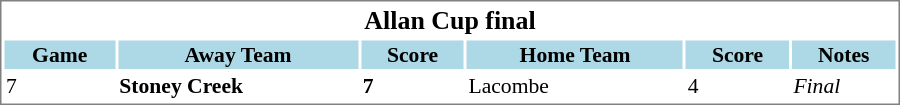<table cellpadding="0">
<tr align="left" style="vertical-align: top">
<td></td>
<td><br><table cellpadding="1" width="600px" style="font-size: 90%; border: 1px solid gray;">
<tr align="center" style="font-size: larger;">
<td colspan=6><strong>Allan Cup final</strong></td>
</tr>
<tr style="background:lightblue;">
<th style=>Game</th>
<th style= width="145">Away Team</th>
<th style=>Score</th>
<th style= width="145">Home Team</th>
<th style=>Score</th>
<th style=>Notes</th>
</tr>
<tr>
<td>7</td>
<td><strong>Stoney Creek</strong></td>
<td><strong>7</strong></td>
<td>Lacombe</td>
<td>4</td>
<td><em>Final</em></td>
</tr>
</table>
</td>
</tr>
</table>
